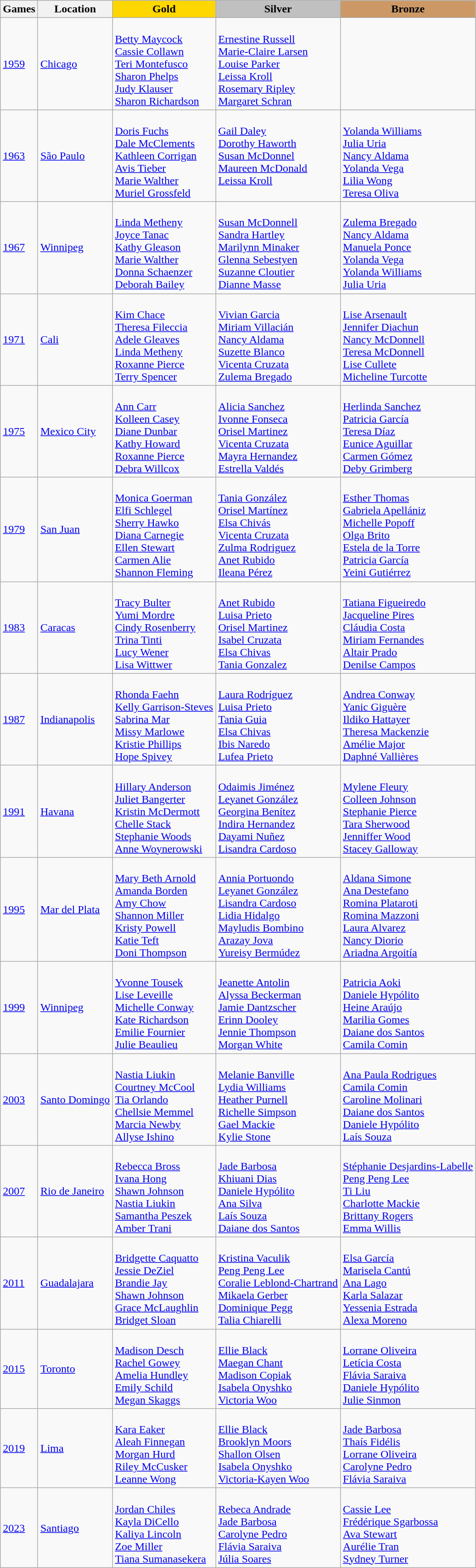<table class="wikitable">
<tr>
<th>Games</th>
<th>Location</th>
<th style="background-color:gold;">Gold</th>
<th style="background-color:silver;">Silver</th>
<th style="background-color:#cc9966;">Bronze</th>
</tr>
<tr>
<td><a href='#'>1959</a></td>
<td> <a href='#'>Chicago</a></td>
<td><br><a href='#'>Betty Maycock</a><br><a href='#'>Cassie Collawn</a><br><a href='#'>Teri Montefusco</a><br><a href='#'>Sharon Phelps</a><br><a href='#'>Judy Klauser</a><br><a href='#'>Sharon Richardson</a></td>
<td><br><a href='#'>Ernestine Russell</a><br><a href='#'>Marie-Claire Larsen</a><br><a href='#'>Louise Parker</a><br><a href='#'>Leissa Kroll</a><br><a href='#'>Rosemary Ripley</a><br><a href='#'>Margaret Schran</a></td>
<td></td>
</tr>
<tr>
<td><a href='#'>1963</a></td>
<td> <a href='#'>São Paulo</a></td>
<td><br><a href='#'>Doris Fuchs</a><br><a href='#'>Dale McClements</a><br><a href='#'>Kathleen Corrigan</a><br><a href='#'>Avis Tieber</a><br><a href='#'>Marie Walther</a><br><a href='#'>Muriel Grossfeld</a></td>
<td valign=top><br><a href='#'>Gail Daley</a><br><a href='#'>Dorothy Haworth</a><br><a href='#'>Susan McDonnel</a><br><a href='#'>Maureen McDonald</a><br><a href='#'>Leissa Kroll</a></td>
<td><br><a href='#'>Yolanda Williams</a><br><a href='#'>Julia Uria</a><br><a href='#'>Nancy Aldama</a><br><a href='#'>Yolanda Vega</a><br><a href='#'>Lilia Wong</a><br><a href='#'>Teresa Oliva</a></td>
</tr>
<tr>
<td><a href='#'>1967</a></td>
<td> <a href='#'>Winnipeg</a></td>
<td><br><a href='#'>Linda Metheny</a><br><a href='#'>Joyce Tanac</a><br><a href='#'>Kathy Gleason</a><br><a href='#'>Marie Walther</a><br><a href='#'>Donna Schaenzer</a><br><a href='#'>Deborah Bailey</a></td>
<td><br><a href='#'>Susan McDonnell</a><br><a href='#'>Sandra Hartley</a><br><a href='#'>Marilynn Minaker</a><br><a href='#'>Glenna Sebestyen</a><br><a href='#'>Suzanne Cloutier</a><br><a href='#'>Dianne Masse</a></td>
<td><br><a href='#'>Zulema Bregado</a><br><a href='#'>Nancy Aldama</a><br><a href='#'>Manuela Ponce</a><br><a href='#'>Yolanda Vega</a><br><a href='#'>Yolanda Williams</a><br><a href='#'>Julia Uria</a></td>
</tr>
<tr>
<td><a href='#'>1971</a></td>
<td> <a href='#'>Cali</a></td>
<td><br><a href='#'>Kim Chace</a><br><a href='#'>Theresa Fileccia</a><br><a href='#'>Adele Gleaves</a><br><a href='#'>Linda Metheny</a><br><a href='#'>Roxanne Pierce</a><br><a href='#'>Terry Spencer</a></td>
<td><br><a href='#'>Vivian Garcia</a><br><a href='#'>Miriam Villacián</a><br><a href='#'>Nancy Aldama</a><br><a href='#'>Suzette Blanco</a><br><a href='#'>Vicenta Cruzata</a><br><a href='#'>Zulema Bregado</a></td>
<td><br><a href='#'>Lise Arsenault</a><br><a href='#'>Jennifer Diachun</a><br><a href='#'>Nancy McDonnell</a><br><a href='#'>Teresa McDonnell</a><br><a href='#'>Lise Cullete</a><br><a href='#'>Micheline Turcotte</a></td>
</tr>
<tr>
<td><a href='#'>1975</a></td>
<td> <a href='#'>Mexico City</a></td>
<td><br><a href='#'>Ann Carr</a><br><a href='#'>Kolleen Casey</a><br><a href='#'>Diane Dunbar</a><br><a href='#'>Kathy Howard</a><br><a href='#'>Roxanne Pierce</a><br><a href='#'>Debra Willcox</a></td>
<td><br><a href='#'>Alicia Sanchez</a><br><a href='#'>Ivonne Fonseca</a><br><a href='#'>Orisel Martinez</a><br><a href='#'>Vicenta Cruzata</a><br><a href='#'>Mayra Hernandez</a><br><a href='#'>Estrella Valdés</a></td>
<td><br><a href='#'>Herlinda Sanchez</a><br><a href='#'>Patricia García</a><br><a href='#'>Teresa Díaz</a><br><a href='#'>Eunice Aguillar</a><br><a href='#'>Carmen Gómez</a><br><a href='#'>Deby Grimberg</a></td>
</tr>
<tr>
<td><a href='#'>1979</a></td>
<td> <a href='#'>San Juan</a></td>
<td><br><a href='#'>Monica Goerman</a><br><a href='#'>Elfi Schlegel</a><br><a href='#'>Sherry Hawko</a><br><a href='#'>Diana Carnegie</a><br><a href='#'>Ellen Stewart</a><br><a href='#'>Carmen Alie</a><br><a href='#'>Shannon Fleming</a></td>
<td><br><a href='#'>Tania González</a><br><a href='#'>Orisel Martínez</a><br><a href='#'>Elsa Chivás</a><br><a href='#'>Vicenta Cruzata</a><br><a href='#'>Zulma Rodriguez</a><br><a href='#'>Anet Rubido</a><br><a href='#'>Ileana Pérez</a></td>
<td><br><a href='#'>Esther Thomas</a><br><a href='#'>Gabriela Apellániz</a><br><a href='#'>Michelle Popoff</a><br><a href='#'>Olga Brito</a><br><a href='#'>Estela de la Torre</a><br><a href='#'>Patricia García</a><br><a href='#'>Yeini Gutiérrez</a></td>
</tr>
<tr>
<td><a href='#'>1983</a></td>
<td> <a href='#'>Caracas</a></td>
<td><br><a href='#'>Tracy Bulter</a><br><a href='#'>Yumi Mordre</a><br><a href='#'>Cindy Rosenberry</a><br><a href='#'>Trina Tinti</a><br><a href='#'>Lucy Wener</a><br><a href='#'>Lisa Wittwer</a></td>
<td><br><a href='#'>Anet Rubido</a><br><a href='#'>Luisa Prieto</a><br><a href='#'>Orisel Martinez</a><br><a href='#'>Isabel Cruzata</a><br><a href='#'>Elsa Chivas</a><br><a href='#'>Tania Gonzalez</a></td>
<td><br><a href='#'>Tatiana Figueiredo</a><br><a href='#'>Jacqueline Pires</a><br><a href='#'>Cláudia Costa</a><br><a href='#'>Miriam Fernandes</a><br><a href='#'>Altair Prado</a><br><a href='#'>Denilse Campos</a></td>
</tr>
<tr>
<td><a href='#'>1987</a></td>
<td> <a href='#'>Indianapolis</a></td>
<td><br><a href='#'>Rhonda Faehn</a><br><a href='#'>Kelly Garrison-Steves</a><br><a href='#'>Sabrina Mar</a><br><a href='#'>Missy Marlowe</a><br><a href='#'>Kristie Phillips</a><br><a href='#'>Hope Spivey</a></td>
<td><br><a href='#'>Laura Rodríguez</a><br><a href='#'>Luisa Prieto</a><br><a href='#'>Tania Guia</a><br><a href='#'>Elsa Chivas</a><br><a href='#'>Ibis Naredo</a><br><a href='#'>Lufea Prieto</a></td>
<td><br><a href='#'>Andrea Conway</a><br><a href='#'>Yanic Giguère</a><br><a href='#'>Ildiko Hattayer</a><br><a href='#'>Theresa Mackenzie</a><br><a href='#'>Amélie Major</a><br><a href='#'>Daphné Vallières</a></td>
</tr>
<tr>
<td><a href='#'>1991</a></td>
<td> <a href='#'>Havana</a></td>
<td><br><a href='#'>Hillary Anderson</a><br><a href='#'>Juliet Bangerter</a><br><a href='#'>Kristin McDermott</a><br><a href='#'>Chelle Stack</a><br><a href='#'>Stephanie Woods</a><br><a href='#'>Anne Woynerowski</a></td>
<td><br><a href='#'>Odaimis Jiménez</a><br><a href='#'>Leyanet González</a><br><a href='#'>Georgina Benítez</a><br><a href='#'>Indira Hernandez</a><br><a href='#'>Dayami Nuñez</a><br><a href='#'>Lisandra Cardoso</a></td>
<td><br><a href='#'>Mylene Fleury</a><br><a href='#'>Colleen Johnson</a><br><a href='#'>Stephanie Pierce</a><br><a href='#'>Tara Sherwood</a><br><a href='#'>Jenniffer Wood</a><br><a href='#'>Stacey Galloway</a></td>
</tr>
<tr>
<td><a href='#'>1995</a></td>
<td> <a href='#'>Mar del Plata</a></td>
<td><br><a href='#'>Mary Beth Arnold</a><br><a href='#'>Amanda Borden</a><br><a href='#'>Amy Chow</a><br><a href='#'>Shannon Miller</a><br><a href='#'>Kristy Powell</a><br><a href='#'>Katie Teft</a><br><a href='#'>Doni Thompson</a></td>
<td><br><a href='#'>Annia Portuondo</a><br><a href='#'>Leyanet González</a><br><a href='#'>Lisandra Cardoso</a><br><a href='#'>Lidia Hidalgo</a><br><a href='#'>Mayludis Bombino</a><br><a href='#'>Arazay Jova</a><br><a href='#'>Yureisy Bermúdez</a></td>
<td><br><a href='#'>Aldana Simone</a><br><a href='#'>Ana Destefano</a><br><a href='#'>Romina Plataroti</a><br><a href='#'>Romina Mazzoni</a><br><a href='#'>Laura Alvarez</a><br><a href='#'>Nancy Diorio</a><br><a href='#'>Ariadna Argoitía</a></td>
</tr>
<tr>
<td><a href='#'>1999</a></td>
<td> <a href='#'>Winnipeg</a></td>
<td><br><a href='#'>Yvonne Tousek</a><br><a href='#'>Lise Leveille</a><br><a href='#'>Michelle Conway</a><br><a href='#'>Kate Richardson</a><br><a href='#'>Emilie Fournier</a><br><a href='#'>Julie Beaulieu</a></td>
<td><br><a href='#'>Jeanette Antolin</a><br><a href='#'>Alyssa Beckerman</a><br><a href='#'>Jamie Dantzscher</a><br><a href='#'>Erinn Dooley</a><br><a href='#'>Jennie Thompson</a><br><a href='#'>Morgan White</a></td>
<td><br><a href='#'>Patricia Aoki</a><br><a href='#'>Daniele Hypólito</a><br><a href='#'>Heine Araújo</a><br><a href='#'>Marilia Gomes</a><br><a href='#'>Daiane dos Santos</a><br><a href='#'>Camila Comin</a></td>
</tr>
<tr>
<td><a href='#'>2003</a></td>
<td> <a href='#'>Santo Domingo</a></td>
<td><br><a href='#'>Nastia Liukin</a><br><a href='#'>Courtney McCool</a><br><a href='#'>Tia Orlando</a><br><a href='#'>Chellsie Memmel</a><br><a href='#'>Marcia Newby</a><br><a href='#'>Allyse Ishino</a></td>
<td><br><a href='#'>Melanie Banville</a><br><a href='#'>Lydia Williams</a><br><a href='#'>Heather Purnell</a><br><a href='#'>Richelle Simpson</a><br><a href='#'>Gael Mackie</a><br><a href='#'>Kylie Stone</a></td>
<td><br><a href='#'>Ana Paula Rodrigues</a><br><a href='#'>Camila Comin</a><br><a href='#'>Caroline Molinari</a><br><a href='#'>Daiane dos Santos</a><br><a href='#'>Daniele Hypólito</a><br><a href='#'>Laís Souza</a></td>
</tr>
<tr>
<td><a href='#'>2007</a></td>
<td> <a href='#'>Rio de Janeiro</a></td>
<td><br><a href='#'>Rebecca Bross</a><br><a href='#'>Ivana Hong</a><br><a href='#'>Shawn Johnson</a><br><a href='#'>Nastia Liukin</a><br><a href='#'>Samantha Peszek</a><br><a href='#'>Amber Trani</a></td>
<td><br><a href='#'>Jade Barbosa</a><br><a href='#'>Khiuani Dias</a><br><a href='#'>Daniele Hypólito</a><br><a href='#'>Ana Silva</a><br><a href='#'>Laís Souza</a><br><a href='#'>Daiane dos Santos</a></td>
<td><br><a href='#'>Stéphanie Desjardins-Labelle</a><br><a href='#'>Peng Peng Lee</a><br><a href='#'>Ti Liu</a><br><a href='#'>Charlotte Mackie</a><br><a href='#'>Brittany Rogers</a><br><a href='#'>Emma Willis</a></td>
</tr>
<tr>
<td><a href='#'>2011</a></td>
<td> <a href='#'>Guadalajara</a></td>
<td><br><a href='#'>Bridgette Caquatto</a><br><a href='#'>Jessie DeZiel</a><br><a href='#'>Brandie Jay</a><br><a href='#'>Shawn Johnson</a><br><a href='#'>Grace McLaughlin</a><br><a href='#'>Bridget Sloan</a></td>
<td><br><a href='#'>Kristina Vaculik</a><br><a href='#'>Peng Peng Lee</a><br><a href='#'>Coralie Leblond-Chartrand</a><br><a href='#'>Mikaela Gerber</a><br><a href='#'>Dominique Pegg</a><br><a href='#'>Talia Chiarelli</a></td>
<td><br><a href='#'>Elsa García</a><br><a href='#'>Marisela Cantú</a><br><a href='#'>Ana Lago</a><br><a href='#'>Karla Salazar</a><br><a href='#'>Yessenia Estrada</a><br><a href='#'>Alexa Moreno</a></td>
</tr>
<tr>
<td><a href='#'>2015</a></td>
<td> <a href='#'>Toronto</a></td>
<td><br><a href='#'>Madison Desch</a><br><a href='#'>Rachel Gowey</a><br><a href='#'>Amelia Hundley</a><br><a href='#'>Emily Schild</a><br><a href='#'>Megan Skaggs</a></td>
<td><br><a href='#'>Ellie Black</a><br><a href='#'>Maegan Chant</a><br><a href='#'>Madison Copiak</a><br><a href='#'>Isabela Onyshko</a><br><a href='#'>Victoria Woo</a></td>
<td><br><a href='#'>Lorrane Oliveira</a><br><a href='#'>Letícia Costa</a><br><a href='#'>Flávia Saraiva</a><br><a href='#'>Daniele Hypólito</a><br><a href='#'>Julie Sinmon</a></td>
</tr>
<tr>
<td><a href='#'>2019</a></td>
<td> <a href='#'>Lima</a></td>
<td><br><a href='#'>Kara Eaker</a><br><a href='#'>Aleah Finnegan</a><br><a href='#'>Morgan Hurd</a><br><a href='#'>Riley McCusker</a><br><a href='#'>Leanne Wong</a></td>
<td><br><a href='#'>Ellie Black</a><br><a href='#'>Brooklyn Moors</a><br><a href='#'>Shallon Olsen</a><br><a href='#'>Isabela Onyshko</a><br><a href='#'>Victoria-Kayen Woo</a></td>
<td><br><a href='#'>Jade Barbosa</a><br><a href='#'>Thaís Fidélis</a><br><a href='#'>Lorrane Oliveira</a><br><a href='#'>Carolyne Pedro</a><br><a href='#'>Flávia Saraiva</a></td>
</tr>
<tr>
<td><a href='#'>2023</a></td>
<td> <a href='#'>Santiago</a></td>
<td><br><a href='#'>Jordan Chiles</a><br><a href='#'>Kayla DiCello</a><br><a href='#'>Kaliya Lincoln</a><br><a href='#'>Zoe Miller</a><br><a href='#'>Tiana Sumanasekera</a></td>
<td><br><a href='#'>Rebeca Andrade</a><br><a href='#'>Jade Barbosa</a><br><a href='#'>Carolyne Pedro</a><br><a href='#'>Flávia Saraiva</a><br><a href='#'>Júlia Soares</a></td>
<td><br><a href='#'>Cassie Lee</a><br><a href='#'>Frédérique Sgarbossa</a><br><a href='#'>Ava Stewart</a><br><a href='#'>Aurélie Tran</a><br><a href='#'>Sydney Turner</a></td>
</tr>
</table>
